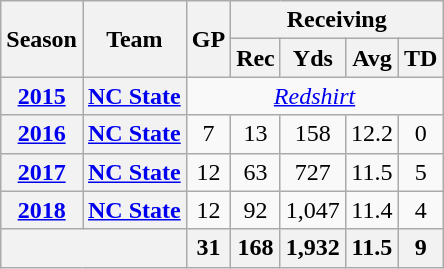<table class="wikitable" style="text-align:center;">
<tr>
<th rowspan="2">Season</th>
<th rowspan="2">Team</th>
<th rowspan="2">GP</th>
<th colspan="4">Receiving</th>
</tr>
<tr>
<th>Rec</th>
<th>Yds</th>
<th>Avg</th>
<th>TD</th>
</tr>
<tr>
<th><a href='#'>2015</a></th>
<th><a href='#'>NC State</a></th>
<td colspan="5"> <em><a href='#'>Redshirt</a></em></td>
</tr>
<tr>
<th><a href='#'>2016</a></th>
<th><a href='#'>NC State</a></th>
<td>7</td>
<td>13</td>
<td>158</td>
<td>12.2</td>
<td>0</td>
</tr>
<tr>
<th><a href='#'>2017</a></th>
<th><a href='#'>NC State</a></th>
<td>12</td>
<td>63</td>
<td>727</td>
<td>11.5</td>
<td>5</td>
</tr>
<tr>
<th><a href='#'>2018</a></th>
<th><a href='#'>NC State</a></th>
<td>12</td>
<td>92</td>
<td>1,047</td>
<td>11.4</td>
<td>4</td>
</tr>
<tr>
<th colspan="2"></th>
<th>31</th>
<th>168</th>
<th>1,932</th>
<th>11.5</th>
<th>9</th>
</tr>
</table>
